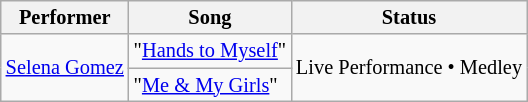<table class="wikitable" style="font-size: 85%">
<tr>
<th>Performer</th>
<th>Song</th>
<th>Status</th>
</tr>
<tr>
<td rowspan="2"> <a href='#'>Selena Gomez</a></td>
<td>"<a href='#'>Hands to Myself</a>"</td>
<td rowspan="2">Live Performance • Medley</td>
</tr>
<tr>
<td>"<a href='#'>Me & My Girls</a>"</td>
</tr>
</table>
